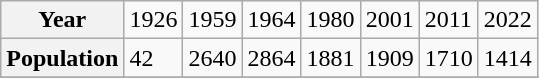<table class="wikitable">
<tr>
<th>Year</th>
<td>1926</td>
<td>1959</td>
<td>1964</td>
<td>1980</td>
<td>2001</td>
<td>2011</td>
<td>2022</td>
</tr>
<tr>
<th>Population</th>
<td>42</td>
<td>2640</td>
<td>2864</td>
<td>1881</td>
<td>1909</td>
<td>1710</td>
<td>1414</td>
</tr>
<tr>
</tr>
</table>
